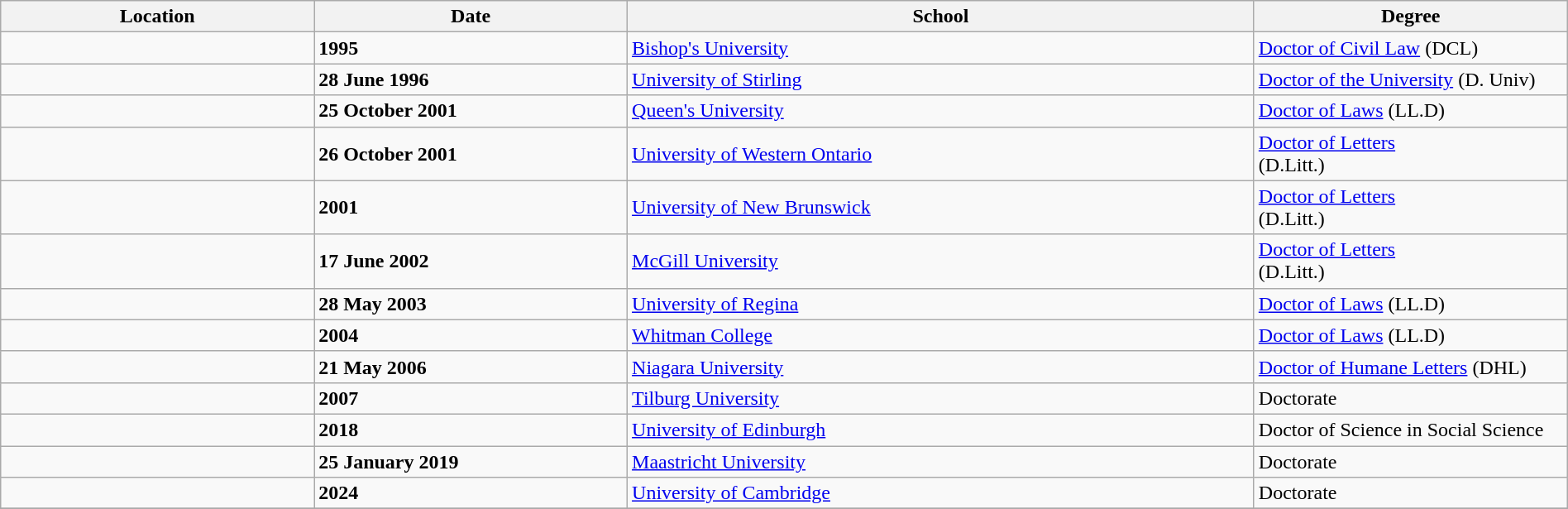<table class="wikitable" style="width:100%;">
<tr>
<th style="width:20%;">Location</th>
<th style="width:20%;">Date</th>
<th style="width:40%;">School</th>
<th style="width:20%;">Degree</th>
</tr>
<tr>
<td></td>
<td><strong>1995</strong></td>
<td><a href='#'>Bishop's University</a></td>
<td><a href='#'>Doctor of Civil Law</a> (DCL)</td>
</tr>
<tr>
<td></td>
<td><strong>28 June 1996</strong></td>
<td><a href='#'>University of Stirling</a></td>
<td><a href='#'>Doctor of the University</a> (D. Univ)</td>
</tr>
<tr>
<td></td>
<td><strong>25 October 2001</strong></td>
<td><a href='#'>Queen's University</a></td>
<td><a href='#'>Doctor of Laws</a> (LL.D)</td>
</tr>
<tr>
<td></td>
<td><strong>26 October 2001</strong></td>
<td><a href='#'>University of Western Ontario</a></td>
<td><a href='#'>Doctor of Letters</a><br>(D.Litt.)</td>
</tr>
<tr>
<td></td>
<td><strong>2001</strong></td>
<td><a href='#'>University of New Brunswick</a></td>
<td><a href='#'>Doctor of Letters</a><br>(D.Litt.)</td>
</tr>
<tr>
<td></td>
<td><strong>17 June 2002</strong></td>
<td><a href='#'>McGill University</a></td>
<td><a href='#'>Doctor of Letters</a><br>(D.Litt.)</td>
</tr>
<tr>
<td></td>
<td><strong>28 May 2003</strong></td>
<td><a href='#'>University of Regina</a></td>
<td><a href='#'>Doctor of Laws</a> (LL.D)</td>
</tr>
<tr>
<td></td>
<td><strong>2004</strong></td>
<td><a href='#'>Whitman College</a></td>
<td><a href='#'>Doctor of Laws</a> (LL.D)</td>
</tr>
<tr>
<td></td>
<td><strong>21 May 2006</strong></td>
<td><a href='#'>Niagara University</a></td>
<td><a href='#'>Doctor of Humane Letters</a> (DHL)</td>
</tr>
<tr>
<td></td>
<td><strong>2007</strong></td>
<td><a href='#'>Tilburg University</a></td>
<td>Doctorate</td>
</tr>
<tr>
<td></td>
<td><strong>2018</strong></td>
<td><a href='#'>University of Edinburgh</a></td>
<td>Doctor of Science in Social Science</td>
</tr>
<tr>
<td></td>
<td><strong>25 January 2019</strong></td>
<td><a href='#'>Maastricht University</a></td>
<td>Doctorate</td>
</tr>
<tr>
<td></td>
<td><strong>2024</strong></td>
<td><a href='#'>University of Cambridge</a></td>
<td>Doctorate</td>
</tr>
<tr>
</tr>
</table>
